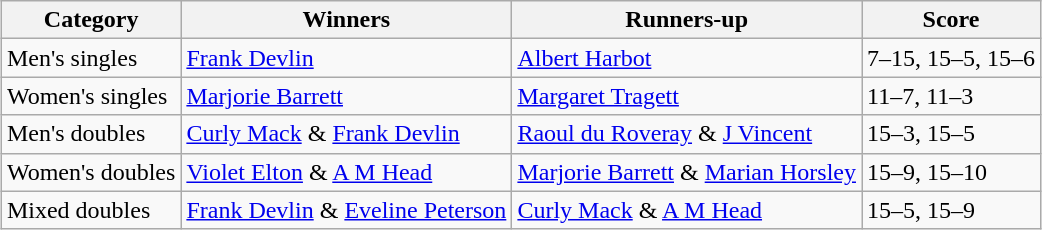<table class=wikitable style="margin:auto;">
<tr>
<th>Category</th>
<th>Winners</th>
<th>Runners-up</th>
<th>Score</th>
</tr>
<tr>
<td>Men's singles</td>
<td> <a href='#'>Frank Devlin</a></td>
<td> <a href='#'>Albert Harbot</a></td>
<td>7–15, 15–5, 15–6</td>
</tr>
<tr>
<td>Women's singles</td>
<td> <a href='#'>Marjorie Barrett</a></td>
<td> <a href='#'>Margaret Tragett</a></td>
<td>11–7, 11–3</td>
</tr>
<tr>
<td>Men's doubles</td>
<td> <a href='#'>Curly Mack</a> & <a href='#'>Frank Devlin</a></td>
<td> <a href='#'>Raoul du Roveray</a> & <a href='#'>J Vincent</a></td>
<td>15–3, 15–5</td>
</tr>
<tr>
<td>Women's doubles</td>
<td> <a href='#'>Violet Elton</a> &  <a href='#'>A M Head</a></td>
<td> <a href='#'>Marjorie Barrett</a> & <a href='#'>Marian Horsley</a></td>
<td>15–9, 15–10</td>
</tr>
<tr>
<td>Mixed doubles</td>
<td> <a href='#'>Frank Devlin</a> &  <a href='#'>Eveline Peterson</a></td>
<td> <a href='#'>Curly Mack</a> & <a href='#'>A M Head</a></td>
<td>15–5, 15–9</td>
</tr>
</table>
